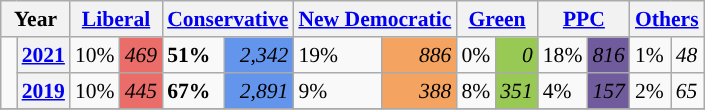<table class="wikitable" style="float:right; width:400; font-size:90%; margin-left:1em;">
<tr>
<th colspan="2" scope="col">Year</th>
<th colspan="2" scope="col"><a href='#'>Liberal</a></th>
<th colspan="2" scope="col"><a href='#'>Conservative</a></th>
<th colspan="2" scope="col"><a href='#'>New Democratic</a></th>
<th colspan="2" scope="col"><a href='#'>Green</a></th>
<th colspan="2" scope="col"><a href='#'>PPC</a></th>
<th colspan="2" scope="col"><a href='#'>Others</a></th>
</tr>
<tr>
<td rowspan="2" style="width: 0.25em; background-color: "></td>
<th><a href='#'>2021</a></th>
<td>10%</td>
<td style="text-align:right; background:#EA6D6A;"><em>469</em></td>
<td><strong>51%</strong></td>
<td style="text-align:right; background:#6495ED;"><em>2,342</em></td>
<td>19%</td>
<td style="text-align:right; background:#F4A460;"><em>886</em></td>
<td>0%</td>
<td style="text-align:right; background:#99C955;"><em>0</em></td>
<td>18%</td>
<td style="text-align:right; background:#705c9c;"><em>816</em></td>
<td>1%</td>
<td><em>48</em></td>
</tr>
<tr>
<th><a href='#'>2019</a></th>
<td>10%</td>
<td style="text-align:right; background:#EA6D6A;"><em>445</em></td>
<td><strong>67%</strong></td>
<td style="text-align:right; background:#6495ED;"><em>2,891</em></td>
<td>9%</td>
<td style="text-align:right; background:#F4A460;"><em>388</em></td>
<td>8%</td>
<td style="text-align:right; background:#99C955;"><em>351</em></td>
<td>4%</td>
<td style="text-align:right; background:#705c9c;"><em>157</em></td>
<td>2%</td>
<td><em>65</em></td>
</tr>
<tr>
</tr>
</table>
